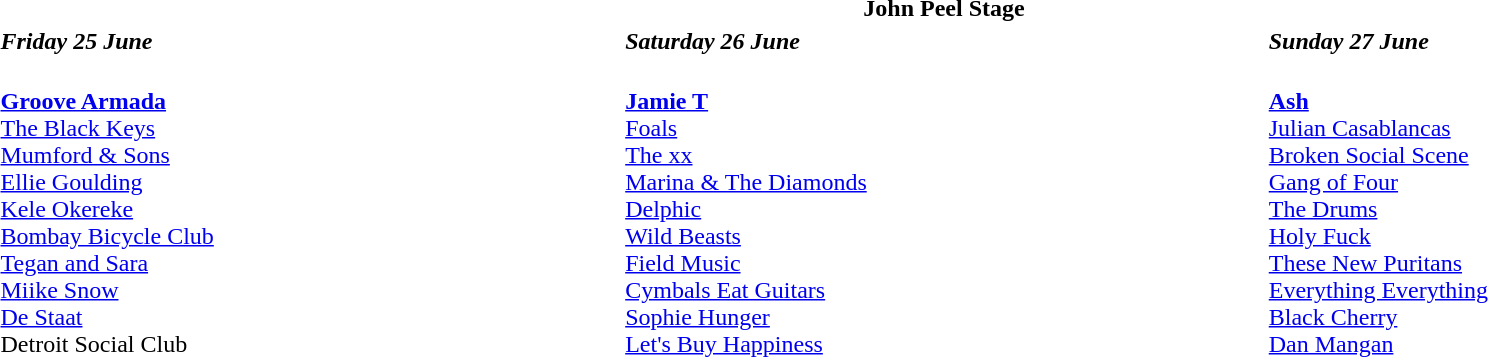<table class="collapsible collapsed" style="width:100%;">
<tr>
<th colspan=3>John Peel Stage</th>
</tr>
<tr>
<td style="width:33%;"><strong><em>Friday 25 June</em></strong></td>
<td style="width:34%;"><strong><em>Saturday 26 June</em></strong></td>
<td style="width:33%;"><strong><em>Sunday 27 June</em></strong></td>
</tr>
<tr valign="top">
<td><br><strong><a href='#'>Groove Armada</a></strong><br><a href='#'>The Black Keys</a><br><a href='#'>Mumford & Sons</a><br><a href='#'>Ellie Goulding</a><br><a href='#'>Kele Okereke</a><br><a href='#'>Bombay Bicycle Club</a><br><a href='#'>Tegan and Sara</a><br><a href='#'>Miike Snow</a><br><a href='#'>De Staat</a><br>Detroit Social Club</td>
<td><br><strong><a href='#'>Jamie T</a></strong><br><a href='#'>Foals</a><br><a href='#'>The xx</a><br><a href='#'>Marina & The Diamonds</a><br><a href='#'>Delphic</a><br><a href='#'>Wild Beasts</a><br><a href='#'>Field Music</a><br><a href='#'>Cymbals Eat Guitars</a><br><a href='#'>Sophie Hunger</a><br><a href='#'>Let's Buy Happiness</a></td>
<td><br><strong><a href='#'>Ash</a></strong><br><a href='#'>Julian Casablancas</a><br><a href='#'>Broken Social Scene</a><br><a href='#'>Gang of Four</a><br><a href='#'>The Drums</a><br><a href='#'>Holy Fuck</a><br><a href='#'>These New Puritans</a><br><a href='#'>Everything Everything</a><br><a href='#'>Black Cherry</a><br><a href='#'>Dan Mangan</a></td>
</tr>
</table>
